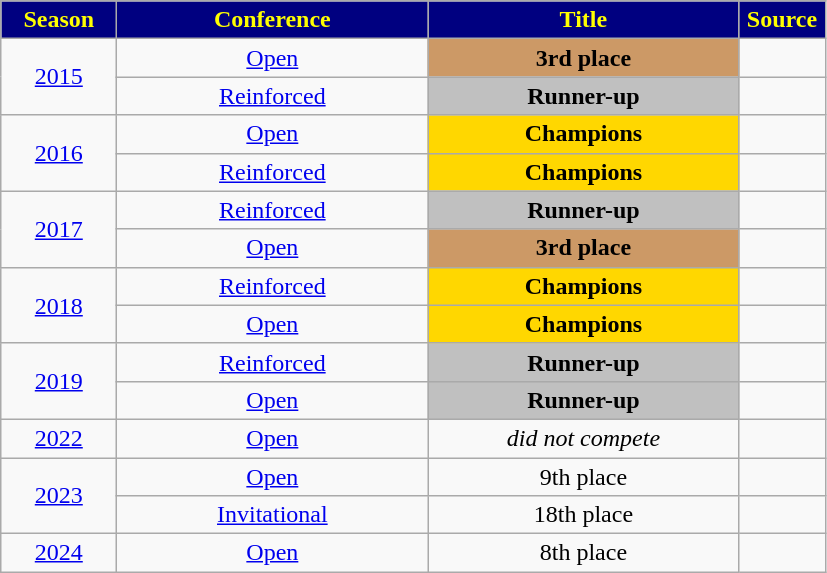<table class="wikitable">
<tr>
<th width=70px style="background: #000080; color: yellow; text-align: center"><strong>Season</strong></th>
<th width=200px style="background: #000080; color: yellow">Conference</th>
<th width=200px style="background: #000080; color: yellow">Title</th>
<th width=50px style="background: #000080; color: yellow;">Source</th>
</tr>
<tr align=center>
<td rowspan=2><a href='#'>2015</a></td>
<td><a href='#'>Open</a></td>
<td style="background:#cc9966;"><strong>3rd place</strong></td>
<td></td>
</tr>
<tr align=center>
<td><a href='#'>Reinforced</a></td>
<td style="background:silver;"><strong>Runner-up</strong></td>
<td></td>
</tr>
<tr align=center>
<td rowspan=2><a href='#'>2016</a></td>
<td><a href='#'>Open</a></td>
<td style="background:gold;"><strong>Champions</strong></td>
<td></td>
</tr>
<tr align=center>
<td><a href='#'>Reinforced</a></td>
<td style="background:gold;"><strong>Champions</strong></td>
<td></td>
</tr>
<tr align=center>
<td rowspan=2><a href='#'>2017</a> </td>
<td><a href='#'>Reinforced</a></td>
<td style="background:silver"><strong>Runner-up</strong></td>
<td></td>
</tr>
<tr align=center>
<td><a href='#'>Open</a></td>
<td style="background:#cc9966;"><strong>3rd place</strong></td>
<td></td>
</tr>
<tr align=center>
<td rowspan=2><a href='#'>2018</a></td>
<td><a href='#'>Reinforced</a> </td>
<td style="background:gold"><strong>Champions</strong></td>
<td></td>
</tr>
<tr align=center>
<td><a href='#'>Open</a></td>
<td style="background:gold"><strong>Champions</strong></td>
<td></td>
</tr>
<tr align=center>
<td rowspan=2><a href='#'>2019</a></td>
<td><a href='#'>Reinforced</a></td>
<td style="background:silver"><strong>Runner-up</strong></td>
<td></td>
</tr>
<tr align=center>
<td><a href='#'>Open</a></td>
<td style="background:silver"><strong>Runner-up</strong></td>
<td></td>
</tr>
<tr align=center>
<td rowspan=1><a href='#'>2022</a></td>
<td><a href='#'>Open</a></td>
<td><em>did not compete</em></td>
<td></td>
</tr>
<tr align=center>
<td rowspan=2><a href='#'>2023</a></td>
<td><a href='#'>Open</a></td>
<td>9th place</td>
<td></td>
</tr>
<tr align=center>
<td><a href='#'>Invitational</a></td>
<td>18th place</td>
<td></td>
</tr>
<tr align=center>
<td rowspan=2><a href='#'>2024</a></td>
<td><a href='#'>Open</a></td>
<td>8th place</td>
<td></td>
</tr>
</table>
